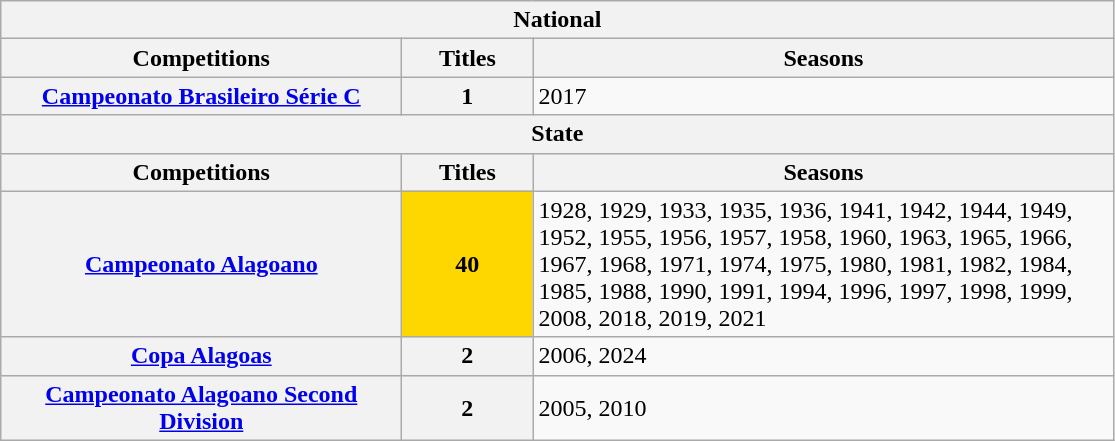<table class="wikitable">
<tr>
<th colspan="3">National</th>
</tr>
<tr>
<th style="width:260px">Competitions</th>
<th style="width:80px">Titles</th>
<th style="width:380px">Seasons</th>
</tr>
<tr>
<th style="text-align:center"><a href='#'>Campeonato Brasileiro Série C</a></th>
<th style="text-align:center"><strong>1</strong></th>
<td align="left">2017</td>
</tr>
<tr>
<th colspan="3">State</th>
</tr>
<tr>
<th>Competitions</th>
<th>Titles</th>
<th>Seasons</th>
</tr>
<tr>
<th style="text-align:center"><a href='#'>Campeonato Alagoano</a></th>
<td bgcolor="gold" style="text-align:center"><strong>40</strong></td>
<td align="left">1928, 1929, 1933, 1935, 1936, 1941, 1942, 1944, 1949, 1952, 1955, 1956, 1957, 1958, 1960, 1963, 1965, 1966, 1967, 1968, 1971, 1974, 1975, 1980, 1981, 1982, 1984, 1985, 1988, 1990, 1991, 1994, 1996, 1997, 1998, 1999, 2008, 2018, 2019, 2021</td>
</tr>
<tr>
<th><a href='#'>Copa Alagoas</a></th>
<th style="text-align:center"><strong>2</strong></th>
<td align="left">2006, 2024</td>
</tr>
<tr>
<th><a href='#'>Campeonato Alagoano Second Division</a></th>
<th style="text-align:center"><strong>2</strong></th>
<td align="left">2005, 2010</td>
</tr>
</table>
